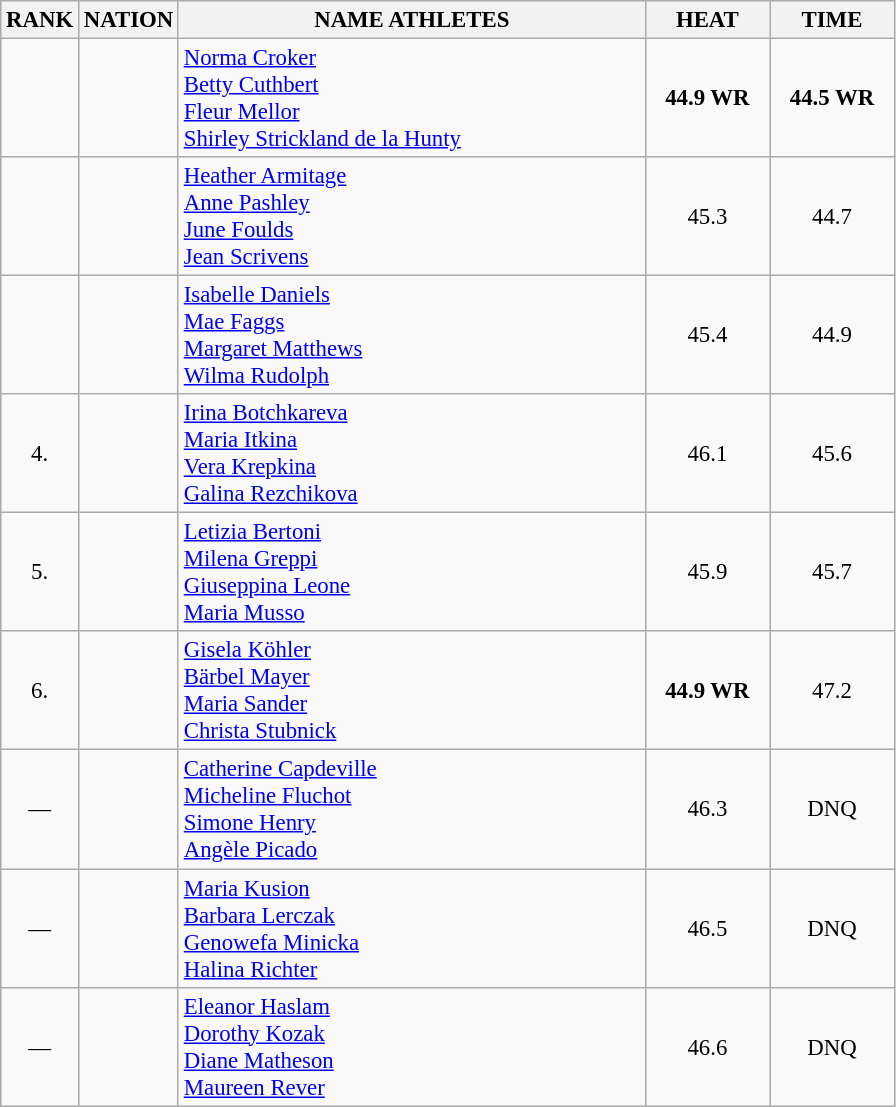<table class="wikitable" style="font-size:95%;">
<tr>
<th>RANK</th>
<th>NATION</th>
<th align="left" style="width: 20em">NAME ATHLETES</th>
<th style="width: 5em">HEAT</th>
<th style="width: 5em">TIME</th>
</tr>
<tr>
<td align="center"></td>
<td align="center"></td>
<td><a href='#'>Norma Croker</a><br><a href='#'>Betty Cuthbert</a><br><a href='#'>Fleur Mellor</a><br><a href='#'>Shirley Strickland de la Hunty</a></td>
<td align="center"><strong>44.9 WR</strong></td>
<td align="center"><strong>44.5 WR</strong></td>
</tr>
<tr>
<td align="center"></td>
<td align="center"></td>
<td><a href='#'>Heather Armitage</a><br><a href='#'>Anne Pashley</a><br><a href='#'>June Foulds</a><br><a href='#'>Jean Scrivens</a></td>
<td align="center">45.3</td>
<td align="center">44.7</td>
</tr>
<tr>
<td align="center"></td>
<td align="center"></td>
<td><a href='#'>Isabelle Daniels</a><br><a href='#'>Mae Faggs</a><br><a href='#'>Margaret Matthews</a><br><a href='#'>Wilma Rudolph</a></td>
<td align="center">45.4</td>
<td align="center">44.9</td>
</tr>
<tr>
<td align="center">4.</td>
<td align="center"></td>
<td><a href='#'>Irina Botchkareva</a><br><a href='#'>Maria Itkina</a><br><a href='#'>Vera Krepkina</a><br><a href='#'>Galina Rezchikova</a></td>
<td align="center">46.1</td>
<td align="center">45.6</td>
</tr>
<tr>
<td align="center">5.</td>
<td align="center"></td>
<td><a href='#'>Letizia Bertoni</a><br><a href='#'>Milena Greppi</a><br><a href='#'>Giuseppina Leone</a><br><a href='#'>Maria Musso</a></td>
<td align="center">45.9</td>
<td align="center">45.7</td>
</tr>
<tr>
<td align="center">6.</td>
<td align="center"></td>
<td><a href='#'>Gisela Köhler</a><br><a href='#'>Bärbel Mayer</a><br><a href='#'>Maria Sander</a><br><a href='#'>Christa Stubnick</a></td>
<td align="center"><strong>44.9 WR</strong></td>
<td align="center">47.2</td>
</tr>
<tr>
<td align="center">—</td>
<td align="center"></td>
<td><a href='#'>Catherine Capdeville</a><br><a href='#'>Micheline Fluchot</a><br><a href='#'>Simone Henry</a><br><a href='#'>Angèle Picado</a></td>
<td align="center">46.3</td>
<td align="center">DNQ</td>
</tr>
<tr>
<td align="center">—</td>
<td align="center"></td>
<td><a href='#'>Maria Kusion</a><br><a href='#'>Barbara Lerczak</a><br><a href='#'>Genowefa Minicka</a><br><a href='#'>Halina Richter</a></td>
<td align="center">46.5</td>
<td align="center">DNQ</td>
</tr>
<tr>
<td align="center">—</td>
<td align="center"></td>
<td><a href='#'>Eleanor Haslam</a><br><a href='#'>Dorothy Kozak</a><br><a href='#'>Diane Matheson</a><br><a href='#'>Maureen Rever</a></td>
<td align="center">46.6</td>
<td align="center">DNQ</td>
</tr>
</table>
